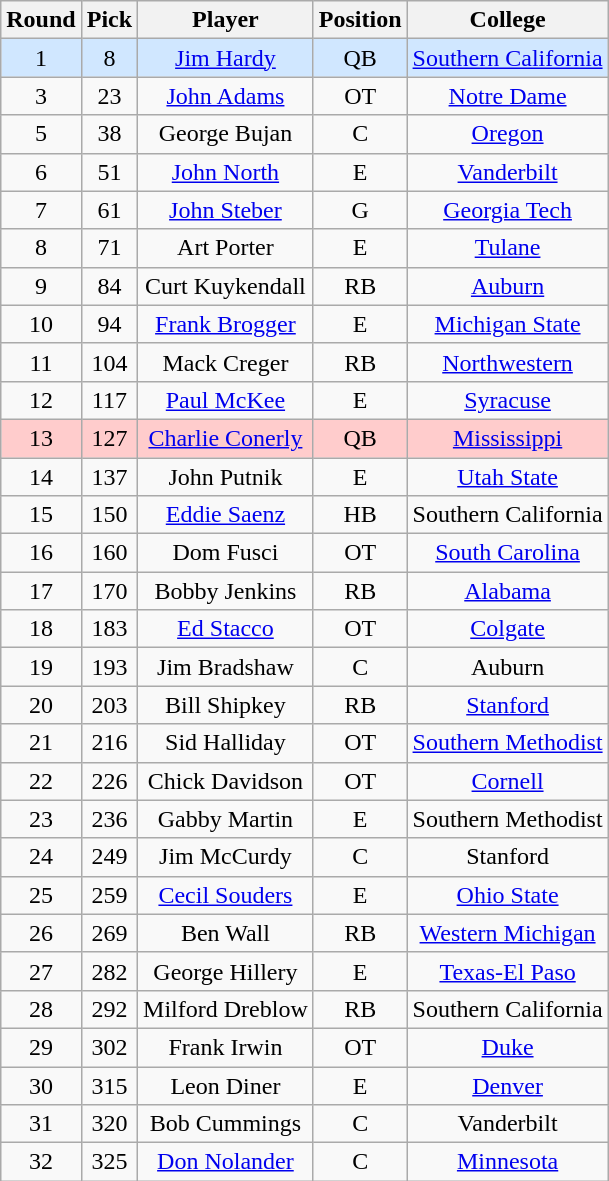<table class="wikitable sortable sortable"  style="text-align:center;">
<tr>
<th>Round</th>
<th>Pick</th>
<th>Player</th>
<th>Position</th>
<th>College</th>
</tr>
<tr style="background:#d0e7ff;">
<td>1</td>
<td>8</td>
<td><a href='#'>Jim Hardy</a></td>
<td>QB</td>
<td><a href='#'>Southern California</a></td>
</tr>
<tr>
<td>3</td>
<td>23</td>
<td><a href='#'>John Adams</a></td>
<td>OT</td>
<td><a href='#'>Notre Dame</a></td>
</tr>
<tr>
<td>5</td>
<td>38</td>
<td>George Bujan</td>
<td>C</td>
<td><a href='#'>Oregon</a></td>
</tr>
<tr>
<td>6</td>
<td>51</td>
<td><a href='#'>John North</a></td>
<td>E</td>
<td><a href='#'>Vanderbilt</a></td>
</tr>
<tr>
<td>7</td>
<td>61</td>
<td><a href='#'>John Steber</a></td>
<td>G</td>
<td><a href='#'>Georgia Tech</a></td>
</tr>
<tr>
<td>8</td>
<td>71</td>
<td>Art Porter</td>
<td>E</td>
<td><a href='#'>Tulane</a></td>
</tr>
<tr>
<td>9</td>
<td>84</td>
<td>Curt Kuykendall</td>
<td>RB</td>
<td><a href='#'>Auburn</a></td>
</tr>
<tr>
<td>10</td>
<td>94</td>
<td><a href='#'>Frank Brogger</a></td>
<td>E</td>
<td><a href='#'>Michigan State</a></td>
</tr>
<tr>
<td>11</td>
<td>104</td>
<td>Mack Creger</td>
<td>RB</td>
<td><a href='#'>Northwestern</a></td>
</tr>
<tr>
<td>12</td>
<td>117</td>
<td><a href='#'>Paul McKee</a></td>
<td>E</td>
<td><a href='#'>Syracuse</a></td>
</tr>
<tr style="background:#fcc;">
<td>13</td>
<td>127</td>
<td><a href='#'>Charlie Conerly</a></td>
<td>QB</td>
<td><a href='#'>Mississippi</a></td>
</tr>
<tr>
<td>14</td>
<td>137</td>
<td>John Putnik</td>
<td>E</td>
<td><a href='#'>Utah State</a></td>
</tr>
<tr>
<td>15</td>
<td>150</td>
<td><a href='#'>Eddie Saenz</a></td>
<td>HB</td>
<td>Southern California</td>
</tr>
<tr>
<td>16</td>
<td>160</td>
<td>Dom Fusci</td>
<td>OT</td>
<td><a href='#'>South Carolina</a></td>
</tr>
<tr>
<td>17</td>
<td>170</td>
<td>Bobby Jenkins</td>
<td>RB</td>
<td><a href='#'>Alabama</a></td>
</tr>
<tr>
<td>18</td>
<td>183</td>
<td><a href='#'>Ed Stacco</a></td>
<td>OT</td>
<td><a href='#'>Colgate</a></td>
</tr>
<tr>
<td>19</td>
<td>193</td>
<td>Jim Bradshaw</td>
<td>C</td>
<td>Auburn</td>
</tr>
<tr>
<td>20</td>
<td>203</td>
<td>Bill Shipkey</td>
<td>RB</td>
<td><a href='#'>Stanford</a></td>
</tr>
<tr>
<td>21</td>
<td>216</td>
<td>Sid Halliday</td>
<td>OT</td>
<td><a href='#'>Southern Methodist</a></td>
</tr>
<tr>
<td>22</td>
<td>226</td>
<td>Chick Davidson</td>
<td>OT</td>
<td><a href='#'>Cornell</a></td>
</tr>
<tr>
<td>23</td>
<td>236</td>
<td>Gabby Martin</td>
<td>E</td>
<td>Southern Methodist</td>
</tr>
<tr>
<td>24</td>
<td>249</td>
<td>Jim McCurdy</td>
<td>C</td>
<td>Stanford</td>
</tr>
<tr>
<td>25</td>
<td>259</td>
<td><a href='#'>Cecil Souders</a></td>
<td>E</td>
<td><a href='#'>Ohio State</a></td>
</tr>
<tr>
<td>26</td>
<td>269</td>
<td>Ben Wall</td>
<td>RB</td>
<td><a href='#'>Western Michigan</a></td>
</tr>
<tr>
<td>27</td>
<td>282</td>
<td>George Hillery</td>
<td>E</td>
<td><a href='#'>Texas-El Paso</a></td>
</tr>
<tr>
<td>28</td>
<td>292</td>
<td>Milford Dreblow</td>
<td>RB</td>
<td>Southern California</td>
</tr>
<tr>
<td>29</td>
<td>302</td>
<td>Frank Irwin</td>
<td>OT</td>
<td><a href='#'>Duke</a></td>
</tr>
<tr>
<td>30</td>
<td>315</td>
<td>Leon Diner</td>
<td>E</td>
<td><a href='#'>Denver</a></td>
</tr>
<tr>
<td>31</td>
<td>320</td>
<td>Bob Cummings</td>
<td>C</td>
<td>Vanderbilt</td>
</tr>
<tr>
<td>32</td>
<td>325</td>
<td><a href='#'>Don Nolander</a></td>
<td>C</td>
<td><a href='#'>Minnesota</a></td>
</tr>
</table>
